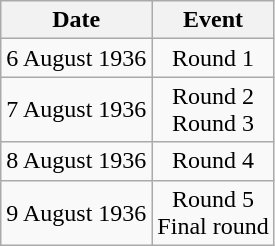<table class = "wikitable" style="text-align:center;">
<tr>
<th>Date</th>
<th>Event</th>
</tr>
<tr>
<td>6 August 1936</td>
<td>Round 1</td>
</tr>
<tr>
<td>7 August 1936</td>
<td>Round 2<br>Round 3</td>
</tr>
<tr>
<td>8 August 1936</td>
<td>Round 4</td>
</tr>
<tr>
<td>9 August 1936</td>
<td>Round 5<br>Final round</td>
</tr>
</table>
